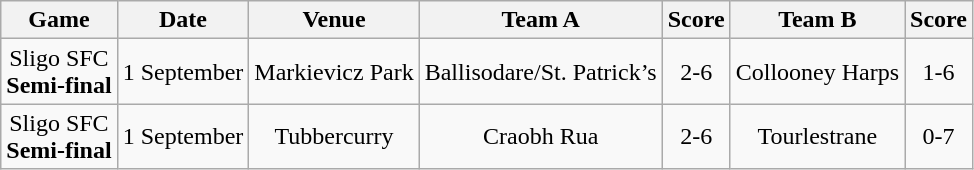<table class="wikitable">
<tr>
<th>Game</th>
<th>Date</th>
<th>Venue</th>
<th>Team A</th>
<th>Score</th>
<th>Team B</th>
<th>Score</th>
</tr>
<tr align="center">
<td>Sligo SFC<br><strong>Semi-final</strong></td>
<td>1 September</td>
<td>Markievicz Park</td>
<td>Ballisodare/St. Patrick’s</td>
<td>2-6</td>
<td>Collooney Harps</td>
<td>1-6</td>
</tr>
<tr align="center">
<td>Sligo SFC<br><strong>Semi-final</strong></td>
<td>1 September</td>
<td>Tubbercurry</td>
<td>Craobh Rua</td>
<td>2-6</td>
<td>Tourlestrane</td>
<td>0-7</td>
</tr>
</table>
